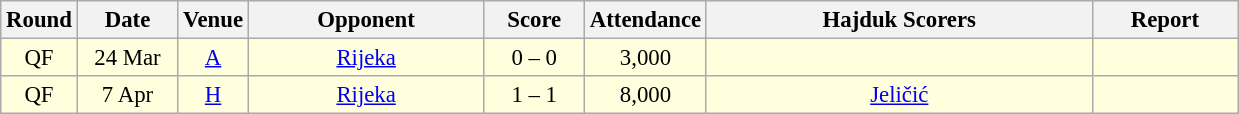<table class="wikitable sortable" style="text-align: center; font-size:95%;">
<tr>
<th width="30">Round</th>
<th width="60">Date</th>
<th width="20">Venue</th>
<th width="150">Opponent</th>
<th width="60">Score</th>
<th width="40">Attendance</th>
<th width="250">Hajduk Scorers</th>
<th width="90" class="unsortable">Report</th>
</tr>
<tr bgcolor="#ffffdd">
<td>QF</td>
<td>24 Mar</td>
<td><a href='#'>A</a></td>
<td><a href='#'>Rijeka</a></td>
<td>0 – 0</td>
<td>3,000</td>
<td></td>
<td></td>
</tr>
<tr bgcolor="#ffffdd">
<td>QF</td>
<td>7 Apr</td>
<td><a href='#'>H</a></td>
<td><a href='#'>Rijeka</a></td>
<td>1 – 1</td>
<td>8,000</td>
<td><a href='#'>Jeličić</a></td>
<td></td>
</tr>
</table>
